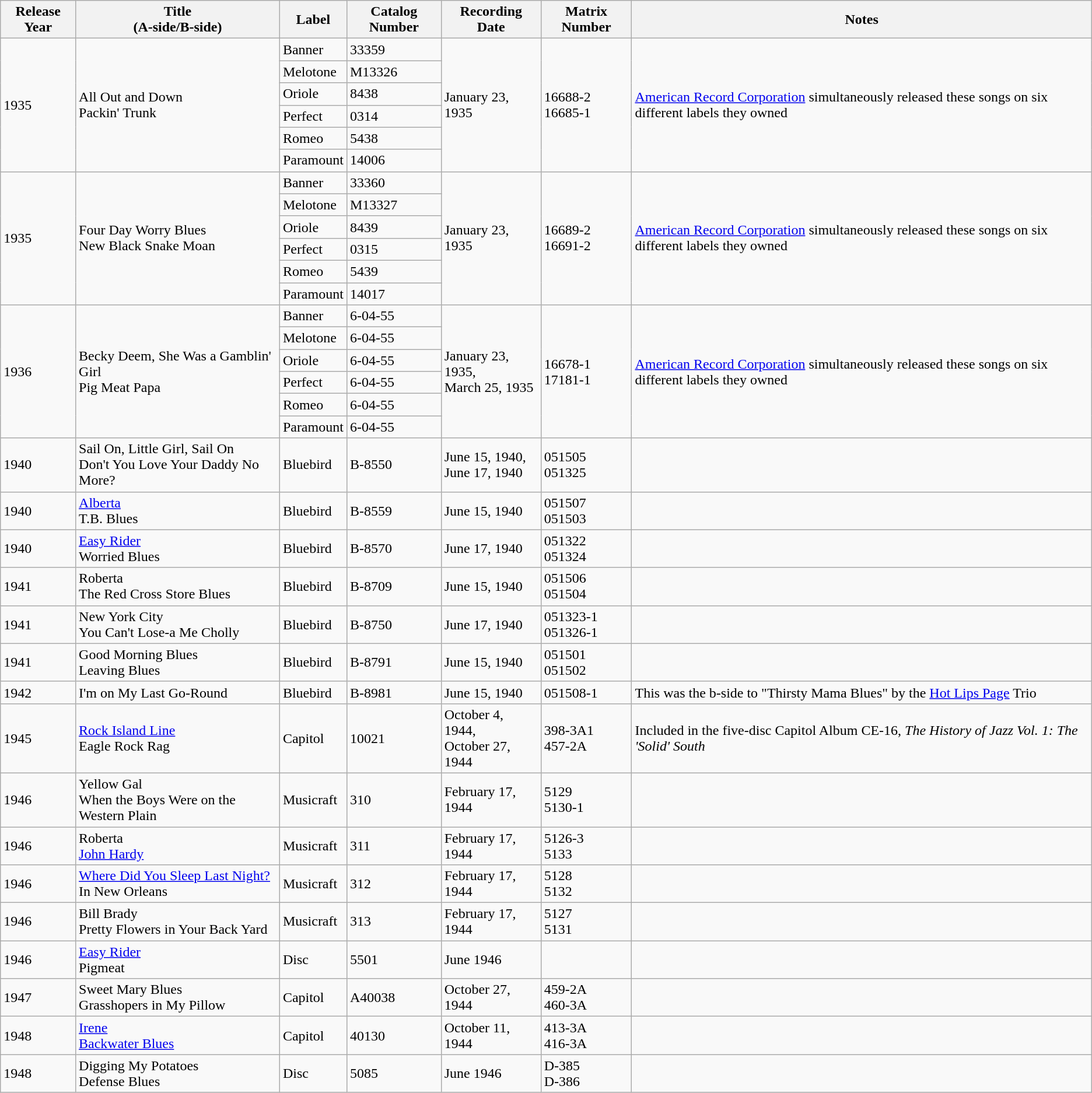<table class="wikitable">
<tr>
<th>Release Year</th>
<th>Title<br>(A-side/B-side)</th>
<th>Label</th>
<th>Catalog Number</th>
<th>Recording Date</th>
<th>Matrix Number</th>
<th>Notes</th>
</tr>
<tr>
<td rowspan="6">1935</td>
<td rowspan="6">All Out and Down<br>Packin' Trunk</td>
<td>Banner</td>
<td>33359</td>
<td rowspan="6">January 23, 1935</td>
<td rowspan="6">16688-2<br>16685-1</td>
<td rowspan="6"><a href='#'>American Record Corporation</a> simultaneously released these songs on six different labels they owned</td>
</tr>
<tr>
<td>Melotone</td>
<td>M13326</td>
</tr>
<tr>
<td>Oriole</td>
<td>8438</td>
</tr>
<tr>
<td>Perfect</td>
<td>0314</td>
</tr>
<tr>
<td>Romeo</td>
<td>5438</td>
</tr>
<tr>
<td>Paramount</td>
<td>14006</td>
</tr>
<tr>
<td rowspan="6">1935</td>
<td rowspan="6">Four Day Worry Blues<br>New Black Snake Moan</td>
<td>Banner</td>
<td>33360</td>
<td rowspan="6">January 23, 1935</td>
<td rowspan="6">16689-2<br>16691-2</td>
<td rowspan="6"><a href='#'>American Record Corporation</a> simultaneously released these songs on six different labels they owned</td>
</tr>
<tr>
<td>Melotone</td>
<td>M13327</td>
</tr>
<tr>
<td>Oriole</td>
<td>8439</td>
</tr>
<tr>
<td>Perfect</td>
<td>0315</td>
</tr>
<tr>
<td>Romeo</td>
<td>5439</td>
</tr>
<tr>
<td>Paramount</td>
<td>14017</td>
</tr>
<tr>
<td rowspan="6">1936</td>
<td rowspan="6">Becky Deem, She Was a Gamblin' Girl<br>Pig Meat Papa</td>
<td>Banner</td>
<td>6-04-55</td>
<td rowspan="6">January 23, 1935,<br>March 25, 1935</td>
<td rowspan="6">16678-1<br>17181-1</td>
<td rowspan="6"><a href='#'>American Record Corporation</a> simultaneously released these songs on six different labels they owned</td>
</tr>
<tr>
<td>Melotone</td>
<td>6-04-55</td>
</tr>
<tr>
<td>Oriole</td>
<td>6-04-55</td>
</tr>
<tr>
<td>Perfect</td>
<td>6-04-55</td>
</tr>
<tr>
<td>Romeo</td>
<td>6-04-55</td>
</tr>
<tr>
<td>Paramount</td>
<td>6-04-55</td>
</tr>
<tr>
<td>1940</td>
<td>Sail On, Little Girl, Sail On<br>Don't You Love Your Daddy No More?</td>
<td>Bluebird</td>
<td>B-8550</td>
<td>June 15, 1940,<br>June 17, 1940</td>
<td>051505<br>051325</td>
<td></td>
</tr>
<tr>
<td>1940</td>
<td><a href='#'>Alberta</a><br>T.B. Blues</td>
<td>Bluebird</td>
<td>B-8559</td>
<td>June 15, 1940</td>
<td>051507<br>051503</td>
<td></td>
</tr>
<tr>
<td>1940</td>
<td><a href='#'>Easy Rider</a><br>Worried Blues</td>
<td>Bluebird</td>
<td>B-8570</td>
<td>June 17, 1940</td>
<td>051322<br>051324</td>
<td></td>
</tr>
<tr>
<td>1941</td>
<td>Roberta<br>The Red Cross Store Blues</td>
<td>Bluebird</td>
<td>B-8709</td>
<td>June 15, 1940</td>
<td>051506<br>051504</td>
<td></td>
</tr>
<tr>
<td>1941</td>
<td>New York City<br>You Can't Lose-a Me Cholly</td>
<td>Bluebird</td>
<td>B-8750</td>
<td>June 17, 1940</td>
<td>051323-1<br>051326-1</td>
<td></td>
</tr>
<tr>
<td>1941</td>
<td>Good Morning Blues<br>Leaving Blues</td>
<td>Bluebird</td>
<td>B-8791</td>
<td>June 15, 1940</td>
<td>051501<br>051502</td>
<td></td>
</tr>
<tr>
<td>1942</td>
<td>I'm on My Last Go-Round</td>
<td>Bluebird</td>
<td>B-8981</td>
<td>June 15, 1940</td>
<td>051508-1</td>
<td>This was the b-side to "Thirsty Mama Blues" by the <a href='#'>Hot Lips Page</a> Trio</td>
</tr>
<tr>
<td>1945</td>
<td><a href='#'>Rock Island Line</a><br>Eagle Rock Rag</td>
<td>Capitol</td>
<td>10021</td>
<td>October 4, 1944,<br>October 27, 1944</td>
<td>398-3A1<br>457-2A</td>
<td>Included in the five-disc Capitol Album CE-16, <em>The History of Jazz Vol. 1: The 'Solid' South</em></td>
</tr>
<tr>
<td>1946</td>
<td>Yellow Gal<br>When the Boys Were on the Western Plain</td>
<td>Musicraft</td>
<td>310</td>
<td>February 17, 1944</td>
<td>5129<br>5130-1</td>
<td></td>
</tr>
<tr>
<td>1946</td>
<td>Roberta<br><a href='#'>John Hardy</a></td>
<td>Musicraft</td>
<td>311</td>
<td>February 17, 1944</td>
<td>5126-3<br>5133</td>
<td></td>
</tr>
<tr>
<td>1946</td>
<td><a href='#'>Where Did You Sleep Last Night?</a><br>In New Orleans</td>
<td>Musicraft</td>
<td>312</td>
<td>February 17, 1944</td>
<td>5128<br>5132</td>
<td></td>
</tr>
<tr>
<td>1946</td>
<td>Bill Brady<br>Pretty Flowers in Your Back Yard</td>
<td>Musicraft</td>
<td>313</td>
<td>February 17, 1944</td>
<td>5127<br>5131</td>
<td></td>
</tr>
<tr>
<td>1946</td>
<td><a href='#'>Easy Rider</a><br>Pigmeat</td>
<td>Disc</td>
<td>5501</td>
<td>June 1946</td>
<td></td>
<td></td>
</tr>
<tr>
<td>1947</td>
<td>Sweet Mary Blues<br>Grasshopers in My Pillow</td>
<td>Capitol</td>
<td>A40038</td>
<td>October 27, 1944</td>
<td>459-2A<br>460-3A</td>
<td></td>
</tr>
<tr>
<td>1948</td>
<td><a href='#'>Irene</a><br><a href='#'>Backwater Blues</a></td>
<td>Capitol</td>
<td>40130</td>
<td>October 11, 1944</td>
<td>413-3A<br>416-3A</td>
<td></td>
</tr>
<tr>
<td>1948</td>
<td>Digging My Potatoes<br>Defense Blues</td>
<td>Disc</td>
<td>5085</td>
<td>June 1946</td>
<td>D-385<br>D-386</td>
<td></td>
</tr>
</table>
